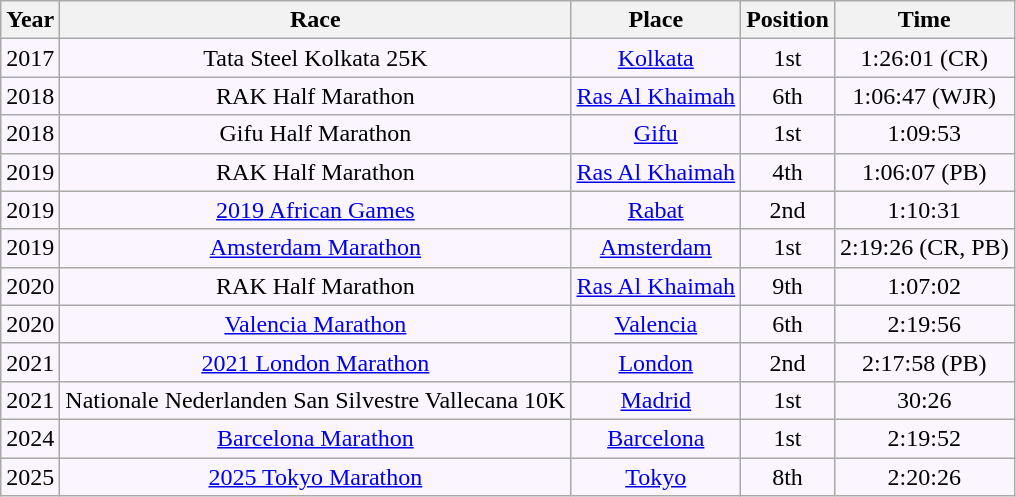<table class="wikitable" style="text-align:center; background:#faf5ff;">
<tr>
<th>Year</th>
<th>Race</th>
<th>Place</th>
<th>Position</th>
<th>Time</th>
</tr>
<tr>
<td>2017</td>
<td>Tata Steel Kolkata 25K</td>
<td><a href='#'>Kolkata</a></td>
<td>1st</td>
<td>1:26:01 (CR)</td>
</tr>
<tr>
<td>2018</td>
<td>RAK Half Marathon</td>
<td><a href='#'>Ras Al Khaimah</a></td>
<td>6th</td>
<td>1:06:47 (WJR)</td>
</tr>
<tr>
<td>2018</td>
<td>Gifu Half Marathon</td>
<td><a href='#'>Gifu</a></td>
<td>1st</td>
<td>1:09:53</td>
</tr>
<tr>
<td>2019</td>
<td>RAK Half Marathon</td>
<td><a href='#'>Ras Al Khaimah</a></td>
<td>4th</td>
<td>1:06:07 (PB)</td>
</tr>
<tr>
<td>2019</td>
<td><a href='#'>2019 African Games</a></td>
<td><a href='#'>Rabat</a></td>
<td>2nd</td>
<td>1:10:31</td>
</tr>
<tr>
<td>2019</td>
<td><a href='#'>Amsterdam Marathon</a></td>
<td><a href='#'>Amsterdam</a></td>
<td>1st</td>
<td>2:19:26 (CR, PB)</td>
</tr>
<tr>
<td>2020</td>
<td>RAK Half Marathon</td>
<td><a href='#'>Ras Al Khaimah</a></td>
<td>9th</td>
<td>1:07:02</td>
</tr>
<tr>
<td>2020</td>
<td><a href='#'>Valencia Marathon</a></td>
<td><a href='#'>Valencia</a></td>
<td>6th</td>
<td>2:19:56</td>
</tr>
<tr>
<td>2021</td>
<td><a href='#'>2021 London Marathon</a></td>
<td><a href='#'>London</a></td>
<td>2nd</td>
<td>2:17:58 (PB)</td>
</tr>
<tr>
<td>2021</td>
<td>Nationale Nederlanden San Silvestre Vallecana 10K</td>
<td><a href='#'>Madrid</a></td>
<td>1st</td>
<td>30:26</td>
</tr>
<tr>
<td>2024</td>
<td><a href='#'>Barcelona Marathon</a></td>
<td><a href='#'>Barcelona</a></td>
<td>1st</td>
<td>2:19:52</td>
</tr>
<tr>
<td>2025</td>
<td><a href='#'>2025 Tokyo Marathon</a></td>
<td><a href='#'>Tokyo</a></td>
<td>8th</td>
<td>2:20:26</td>
</tr>
</table>
